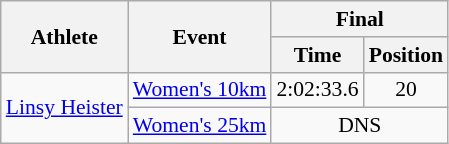<table class="wikitable" border="1" style="font-size:90%">
<tr>
<th rowspan=2>Athlete</th>
<th rowspan=2>Event</th>
<th colspan=2>Final</th>
</tr>
<tr>
<th>Time</th>
<th>Position</th>
</tr>
<tr>
<td rowspan=2><a href='#'>Linsy Heister</a></td>
<td><a href='#'>Women's 10km</a></td>
<td align=center>2:02:33.6</td>
<td align=center>20</td>
</tr>
<tr>
<td><a href='#'>Women's 25km</a></td>
<td align=center colspan=2>DNS</td>
</tr>
</table>
